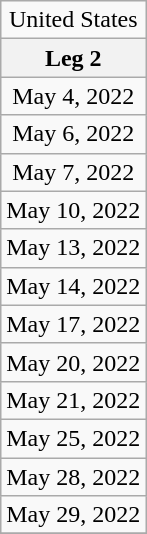<table class="wikitable" style="text-align:center;">
<tr>
<td>United States</td>
</tr>
<tr>
<th>Leg 2</th>
</tr>
<tr>
<td>May 4, 2022</td>
</tr>
<tr>
<td>May 6, 2022</td>
</tr>
<tr>
<td>May 7, 2022</td>
</tr>
<tr>
<td>May 10, 2022</td>
</tr>
<tr>
<td>May 13, 2022</td>
</tr>
<tr>
<td>May 14, 2022</td>
</tr>
<tr>
<td>May 17, 2022</td>
</tr>
<tr>
<td>May 20, 2022</td>
</tr>
<tr>
<td>May 21, 2022</td>
</tr>
<tr>
<td>May 25, 2022</td>
</tr>
<tr>
<td>May 28, 2022</td>
</tr>
<tr>
<td>May 29, 2022</td>
</tr>
<tr>
</tr>
</table>
